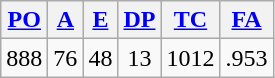<table class="wikitable">
<tr>
<th><a href='#'>PO</a></th>
<th><a href='#'>A</a></th>
<th><a href='#'>E</a></th>
<th><a href='#'>DP</a></th>
<th><a href='#'>TC</a></th>
<th><a href='#'>FA</a></th>
</tr>
<tr align=center>
<td>888</td>
<td>76</td>
<td>48</td>
<td>13</td>
<td>1012</td>
<td>.953</td>
</tr>
</table>
